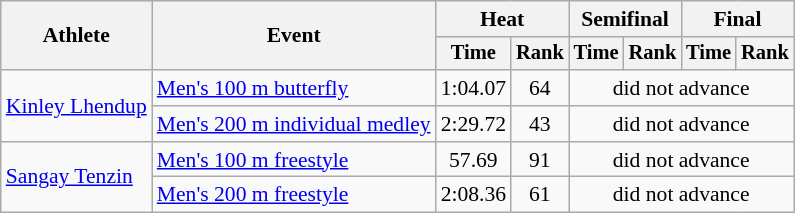<table class=wikitable style="font-size:90%; text-align:center">
<tr>
<th rowspan="2">Athlete</th>
<th rowspan="2">Event</th>
<th colspan="2">Heat</th>
<th colspan="2">Semifinal</th>
<th colspan="2">Final</th>
</tr>
<tr style="font-size:95%">
<th>Time</th>
<th>Rank</th>
<th>Time</th>
<th>Rank</th>
<th>Time</th>
<th>Rank</th>
</tr>
<tr>
<td align=left rowspan=2><a href='#'>Kinley Lhendup</a></td>
<td align=left><a href='#'>Men's 100 m butterfly</a></td>
<td>1:04.07</td>
<td>64</td>
<td colspan=4>did not advance</td>
</tr>
<tr>
<td align=left><a href='#'>Men's 200 m individual medley</a></td>
<td>2:29.72</td>
<td>43</td>
<td colspan=4>did not advance</td>
</tr>
<tr>
<td align=left rowspan=2><a href='#'>Sangay Tenzin</a></td>
<td align=left><a href='#'>Men's 100 m freestyle</a></td>
<td>57.69</td>
<td>91</td>
<td colspan=4>did not advance</td>
</tr>
<tr>
<td align=left><a href='#'>Men's 200 m freestyle</a></td>
<td>2:08.36</td>
<td>61</td>
<td colspan=4>did not advance</td>
</tr>
</table>
